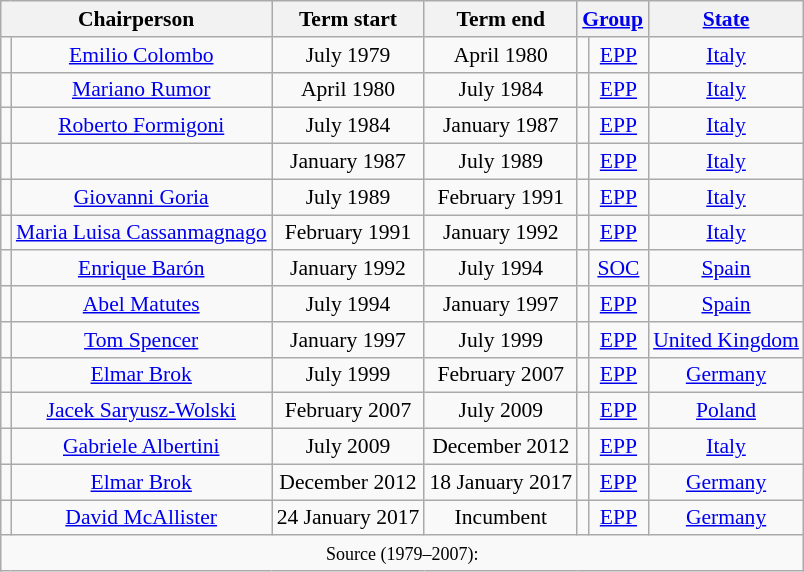<table class="wikitable" style="text-align:center; font-size:90%">
<tr>
<th colspan=2>Chairperson</th>
<th>Term start</th>
<th>Term end</th>
<th colspan=2><a href='#'>Group</a></th>
<th><a href='#'>State</a></th>
</tr>
<tr>
<td></td>
<td><a href='#'>Emilio Colombo</a></td>
<td>July 1979</td>
<td>April 1980</td>
<td bgcolor=></td>
<td><a href='#'>EPP</a></td>
<td><a href='#'>Italy</a></td>
</tr>
<tr>
<td></td>
<td><a href='#'>Mariano Rumor</a></td>
<td>April 1980</td>
<td>July 1984</td>
<td bgcolor=></td>
<td><a href='#'>EPP</a></td>
<td><a href='#'>Italy</a></td>
</tr>
<tr>
<td></td>
<td><a href='#'>Roberto Formigoni</a></td>
<td>July 1984</td>
<td>January 1987</td>
<td bgcolor=></td>
<td><a href='#'>EPP</a></td>
<td><a href='#'>Italy</a></td>
</tr>
<tr>
<td></td>
<td></td>
<td>January 1987</td>
<td>July 1989</td>
<td bgcolor=></td>
<td><a href='#'>EPP</a></td>
<td><a href='#'>Italy</a></td>
</tr>
<tr>
<td></td>
<td><a href='#'>Giovanni Goria</a></td>
<td>July 1989</td>
<td>February 1991</td>
<td bgcolor=></td>
<td><a href='#'>EPP</a></td>
<td><a href='#'>Italy</a></td>
</tr>
<tr>
<td></td>
<td><a href='#'>Maria Luisa Cassanmagnago</a></td>
<td>February 1991</td>
<td>January 1992</td>
<td bgcolor=></td>
<td><a href='#'>EPP</a></td>
<td><a href='#'>Italy</a></td>
</tr>
<tr>
<td></td>
<td><a href='#'>Enrique Barón</a></td>
<td>January 1992</td>
<td>July 1994</td>
<td bgcolor=></td>
<td><a href='#'>SOC</a></td>
<td><a href='#'>Spain</a></td>
</tr>
<tr>
<td></td>
<td><a href='#'>Abel Matutes</a></td>
<td>July 1994</td>
<td>January 1997</td>
<td bgcolor=></td>
<td><a href='#'>EPP</a></td>
<td><a href='#'>Spain</a></td>
</tr>
<tr>
<td></td>
<td><a href='#'>Tom Spencer</a></td>
<td>January 1997</td>
<td>July 1999</td>
<td bgcolor=></td>
<td><a href='#'>EPP</a></td>
<td><a href='#'>United Kingdom</a></td>
</tr>
<tr>
<td></td>
<td><a href='#'>Elmar Brok</a></td>
<td>July 1999</td>
<td>February 2007</td>
<td bgcolor=></td>
<td><a href='#'>EPP</a></td>
<td><a href='#'>Germany</a></td>
</tr>
<tr>
<td></td>
<td><a href='#'>Jacek Saryusz-Wolski</a></td>
<td>February 2007</td>
<td>July 2009</td>
<td bgcolor=></td>
<td><a href='#'>EPP</a></td>
<td><a href='#'>Poland</a></td>
</tr>
<tr>
<td></td>
<td><a href='#'>Gabriele Albertini</a></td>
<td>July 2009</td>
<td>December 2012</td>
<td bgcolor=></td>
<td><a href='#'>EPP</a></td>
<td><a href='#'>Italy</a></td>
</tr>
<tr>
<td></td>
<td><a href='#'>Elmar Brok</a></td>
<td>December 2012</td>
<td>18 January 2017</td>
<td bgcolor=></td>
<td><a href='#'>EPP</a></td>
<td><a href='#'>Germany</a></td>
</tr>
<tr>
<td></td>
<td><a href='#'>David McAllister</a></td>
<td>24 January 2017</td>
<td>Incumbent</td>
<td bgcolor=></td>
<td><a href='#'>EPP</a></td>
<td><a href='#'>Germany</a></td>
</tr>
<tr>
<td colspan=7><small>Source (1979–2007): </small></td>
</tr>
</table>
